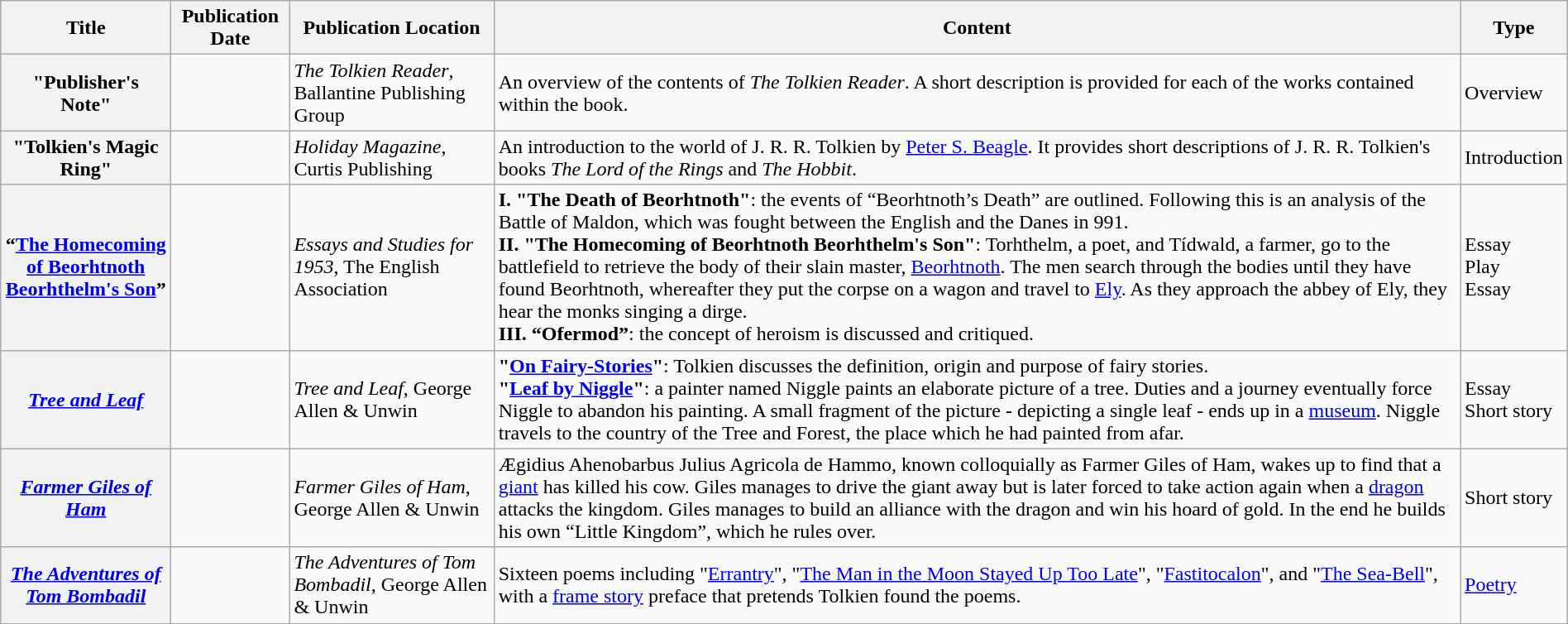<table class="wikitable plainrowheaders sortable" style="margin-right: 0;">
<tr>
<th scope="col" style="width: 130px;">Title</th>
<th scope="col">Publication Date</th>
<th scope="col">Publication Location</th>
<th scope="col" class="unsortable">Content</th>
<th scope="col">Type</th>
</tr>
<tr>
<th scope="row">"Publisher's Note"</th>
<td></td>
<td><em>The Tolkien Reader</em>, Ballantine Publishing Group</td>
<td>An overview of the contents of <em>The Tolkien Reader</em>. A short description is provided for each of the works contained within the book.</td>
<td>Overview</td>
</tr>
<tr>
<th scope="row">"Tolkien's Magic Ring"</th>
<td></td>
<td><em>Holiday Magazine</em>, Curtis Publishing</td>
<td>An introduction to the world of J. R. R. Tolkien by <a href='#'>Peter S. Beagle</a>. It provides short descriptions of J. R. R. Tolkien's books <em>The Lord of the Rings</em> and <em>The Hobbit</em>.</td>
<td>Introduction</td>
</tr>
<tr>
<th scope="row">“<a href='#'>The Homecoming of Beorhtnoth Beorhthelm's Son</a>”</th>
<td></td>
<td><em>Essays and Studies for 1953</em>, The English Association</td>
<td><strong>I. "The Death of Beorhtnoth"</strong>: the events of “Beorhtnoth’s Death” are outlined. Following this is an analysis of the Battle of Maldon, which was fought between the English and the Danes in 991.<br><strong>II. "The Homecoming of Beorhtnoth Beorhthelm's Son"</strong>: Torhthelm, a poet, and Tídwald, a farmer, go to the battlefield to retrieve the body of their slain master, <a href='#'>Beorhtnoth</a>. The men search through the bodies until they have found Beorhtnoth, whereafter they put the corpse on a wagon and travel to <a href='#'>Ely</a>. As they approach the abbey of Ely, they hear the monks singing a dirge.<br><strong>III. “Ofermod”</strong>: the concept of heroism is discussed and critiqued.</td>
<td>Essay<br>Play<br>Essay</td>
</tr>
<tr>
<th scope="row"><em><a href='#'>Tree and Leaf</a></em></th>
<td></td>
<td><em>Tree and Leaf</em>, George Allen & Unwin</td>
<td><strong>"<a href='#'>On Fairy-Stories</a>"</strong>: Tolkien discusses the definition, origin and purpose of fairy stories.<br><strong>"<a href='#'>Leaf by Niggle</a>"</strong>: a painter named Niggle paints an elaborate picture of a tree. Duties and a journey eventually force Niggle to abandon his painting. A small fragment of the picture - depicting a single leaf - ends up in a <a href='#'>museum</a>. Niggle travels to the country of the Tree and Forest, the place which he had painted from afar.</td>
<td>Essay<br>Short story</td>
</tr>
<tr>
<th scope="row"><em><a href='#'>Farmer Giles of Ham</a></em></th>
<td></td>
<td><em>Farmer Giles of Ham</em>, George Allen & Unwin</td>
<td>Ægidius Ahenobarbus Julius Agricola de Hammo, known colloquially as Farmer Giles of Ham, wakes up to find that a <a href='#'>giant</a> has killed his cow. Giles manages to drive the giant away but is later forced to take action again when a <a href='#'>dragon</a> attacks the kingdom. Giles manages to build an alliance with the dragon and win his hoard of gold. In the end he builds his own “Little Kingdom”, which he rules over.</td>
<td>Short story</td>
</tr>
<tr>
<th scope="row"><em><a href='#'>The Adventures of Tom Bombadil</a></em></th>
<td></td>
<td><em>The Adventures of Tom Bombadil</em>, George Allen & Unwin</td>
<td>Sixteen poems including "<a href='#'>Errantry</a>", "<a href='#'>The Man in the Moon Stayed Up Too Late</a>", "<a href='#'>Fastitocalon</a>", and "<a href='#'>The Sea-Bell</a>", with a <a href='#'>frame story</a> preface that pretends Tolkien found the poems.</td>
<td><a href='#'>Poetry</a></td>
</tr>
</table>
